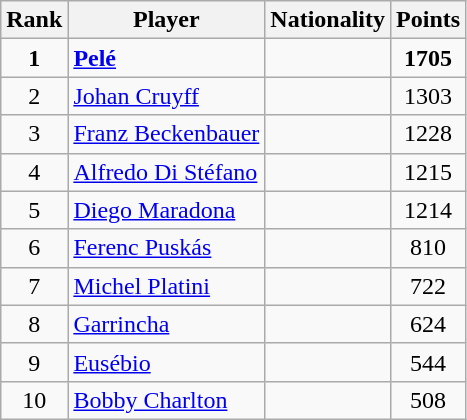<table class="wikitable">
<tr>
<th>Rank</th>
<th>Player</th>
<th>Nationality</th>
<th>Points</th>
</tr>
<tr>
<td align="center"><strong>1</strong></td>
<td><strong><a href='#'>Pelé</a></strong></td>
<td><strong></strong></td>
<td align="center"><strong>1705</strong></td>
</tr>
<tr>
<td align="center">2</td>
<td><a href='#'>Johan Cruyff</a></td>
<td></td>
<td align="center">1303</td>
</tr>
<tr>
<td align="center">3</td>
<td><a href='#'>Franz Beckenbauer</a></td>
<td></td>
<td align="center">1228</td>
</tr>
<tr>
<td align="center">4</td>
<td><a href='#'>Alfredo Di Stéfano</a></td>
<td></td>
<td align="center">1215</td>
</tr>
<tr>
<td align="center">5</td>
<td><a href='#'>Diego Maradona</a></td>
<td></td>
<td align="center">1214</td>
</tr>
<tr>
<td align="center">6</td>
<td><a href='#'>Ferenc Puskás</a></td>
<td></td>
<td align="center">810</td>
</tr>
<tr>
<td align="center">7</td>
<td><a href='#'>Michel Platini</a></td>
<td></td>
<td align="center">722</td>
</tr>
<tr>
<td align="center">8</td>
<td><a href='#'>Garrincha</a></td>
<td></td>
<td align="center">624</td>
</tr>
<tr>
<td align="center">9</td>
<td><a href='#'>Eusébio</a></td>
<td></td>
<td align="center">544</td>
</tr>
<tr>
<td align="center">10</td>
<td><a href='#'>Bobby Charlton</a></td>
<td></td>
<td align="center">508</td>
</tr>
</table>
